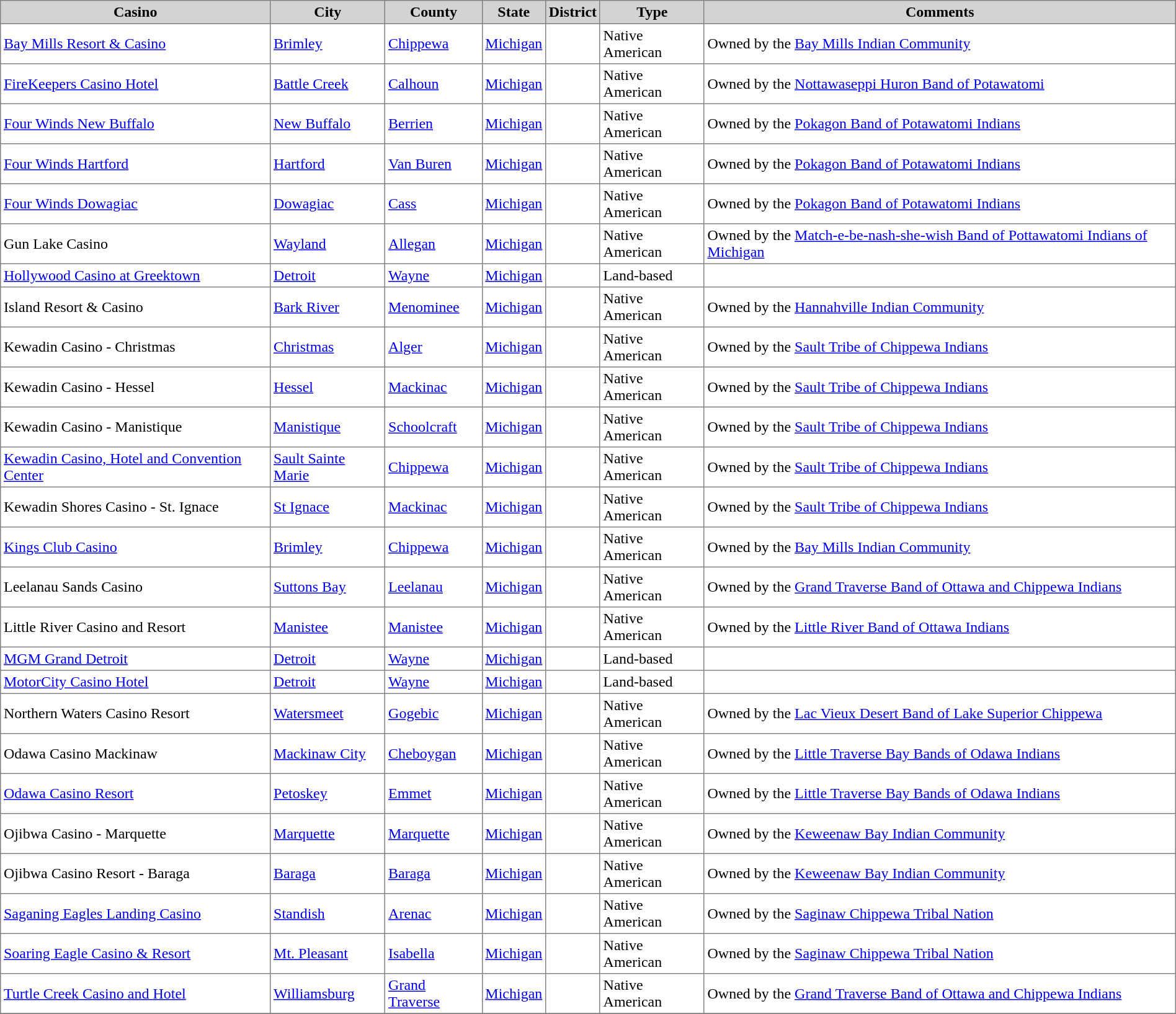<table class="toccolours sortable" border="1" cellpadding="3" style="border-collapse:collapse">
<tr bgcolor=lightgrey>
<th>Casino</th>
<th>City</th>
<th>County</th>
<th>State</th>
<th>District</th>
<th>Type</th>
<th>Comments<br><onlyinclude></th>
</tr>
<tr>
<td><a href='#'>Bay Mills Resort & Casino</a></td>
<td><a href='#'>Brimley</a></td>
<td><a href='#'>Chippewa</a></td>
<td><a href='#'>Michigan</a></td>
<td></td>
<td>Native American</td>
<td>Owned by the <a href='#'>Bay Mills Indian Community</a></td>
</tr>
<tr>
<td><a href='#'>FireKeepers Casino Hotel</a></td>
<td><a href='#'>Battle Creek</a></td>
<td><a href='#'>Calhoun</a></td>
<td><a href='#'>Michigan</a></td>
<td></td>
<td>Native American</td>
<td>Owned by the <a href='#'>Nottawaseppi Huron Band of Potawatomi</a></td>
</tr>
<tr>
<td><a href='#'>Four Winds New Buffalo</a></td>
<td><a href='#'>New Buffalo</a></td>
<td><a href='#'>Berrien</a></td>
<td><a href='#'>Michigan</a></td>
<td></td>
<td>Native American</td>
<td>Owned by the <a href='#'>Pokagon Band of Potawatomi Indians</a></td>
</tr>
<tr>
<td><a href='#'>Four Winds Hartford</a></td>
<td><a href='#'>Hartford</a></td>
<td><a href='#'>Van Buren</a></td>
<td><a href='#'>Michigan</a></td>
<td></td>
<td>Native American</td>
<td>Owned by the <a href='#'>Pokagon Band of Potawatomi Indians</a></td>
</tr>
<tr>
<td><a href='#'>Four Winds Dowagiac</a></td>
<td><a href='#'>Dowagiac</a></td>
<td><a href='#'>Cass</a></td>
<td><a href='#'>Michigan</a></td>
<td></td>
<td>Native American</td>
<td>Owned by the <a href='#'>Pokagon Band of Potawatomi Indians</a></td>
</tr>
<tr>
<td>Gun Lake Casino</td>
<td><a href='#'>Wayland</a></td>
<td><a href='#'>Allegan</a></td>
<td><a href='#'>Michigan</a></td>
<td></td>
<td>Native American</td>
<td>Owned by the <a href='#'>Match-e-be-nash-she-wish Band of Pottawatomi Indians of Michigan</a></td>
</tr>
<tr>
<td><a href='#'>Hollywood Casino at Greektown</a></td>
<td><a href='#'>Detroit</a></td>
<td><a href='#'>Wayne</a></td>
<td><a href='#'>Michigan</a></td>
<td></td>
<td>Land-based</td>
<td></td>
</tr>
<tr>
<td>Island Resort & Casino</td>
<td><a href='#'>Bark River</a></td>
<td><a href='#'>Menominee</a></td>
<td><a href='#'>Michigan</a></td>
<td></td>
<td>Native American</td>
<td>Owned by the <a href='#'>Hannahville Indian Community</a></td>
</tr>
<tr>
<td>Kewadin Casino - Christmas</td>
<td><a href='#'>Christmas</a></td>
<td><a href='#'>Alger</a></td>
<td><a href='#'>Michigan</a></td>
<td></td>
<td>Native American</td>
<td>Owned by the <a href='#'>Sault Tribe of Chippewa Indians</a></td>
</tr>
<tr>
<td>Kewadin Casino - Hessel</td>
<td><a href='#'>Hessel</a></td>
<td><a href='#'>Mackinac</a></td>
<td><a href='#'>Michigan</a></td>
<td></td>
<td>Native American</td>
<td>Owned by the <a href='#'>Sault Tribe of Chippewa Indians</a></td>
</tr>
<tr>
<td>Kewadin Casino - Manistique</td>
<td><a href='#'>Manistique</a></td>
<td><a href='#'>Schoolcraft</a></td>
<td><a href='#'>Michigan</a></td>
<td></td>
<td>Native American</td>
<td>Owned by the <a href='#'>Sault Tribe of Chippewa Indians</a></td>
</tr>
<tr>
<td><a href='#'>Kewadin Casino, Hotel and Convention Center</a></td>
<td><a href='#'>Sault Sainte Marie</a></td>
<td><a href='#'>Chippewa</a></td>
<td><a href='#'>Michigan</a></td>
<td></td>
<td>Native American</td>
<td>Owned by the <a href='#'>Sault Tribe of Chippewa Indians</a></td>
</tr>
<tr>
<td>Kewadin Shores Casino - St. Ignace</td>
<td><a href='#'>St Ignace</a></td>
<td><a href='#'>Mackinac</a></td>
<td><a href='#'>Michigan</a></td>
<td></td>
<td>Native American</td>
<td>Owned by the <a href='#'>Sault Tribe of Chippewa Indians</a></td>
</tr>
<tr>
<td><a href='#'>Kings Club Casino</a></td>
<td><a href='#'>Brimley</a></td>
<td><a href='#'>Chippewa</a></td>
<td><a href='#'>Michigan</a></td>
<td></td>
<td>Native American</td>
<td>Owned by the <a href='#'>Bay Mills Indian Community</a></td>
</tr>
<tr>
<td>Leelanau Sands Casino</td>
<td><a href='#'>Suttons Bay</a></td>
<td><a href='#'>Leelanau</a></td>
<td><a href='#'>Michigan</a></td>
<td></td>
<td>Native American</td>
<td>Owned by the <a href='#'>Grand Traverse Band of Ottawa and Chippewa Indians</a></td>
</tr>
<tr>
<td>Little River Casino and Resort</td>
<td><a href='#'>Manistee</a></td>
<td><a href='#'>Manistee</a></td>
<td><a href='#'>Michigan</a></td>
<td></td>
<td>Native American</td>
<td>Owned by the <a href='#'>Little River Band of Ottawa Indians</a></td>
</tr>
<tr>
<td><a href='#'>MGM Grand Detroit</a></td>
<td><a href='#'>Detroit</a></td>
<td><a href='#'>Wayne</a></td>
<td><a href='#'>Michigan</a></td>
<td></td>
<td>Land-based</td>
<td></td>
</tr>
<tr>
<td><a href='#'>MotorCity Casino Hotel</a></td>
<td><a href='#'>Detroit</a></td>
<td><a href='#'>Wayne</a></td>
<td><a href='#'>Michigan</a></td>
<td></td>
<td>Land-based</td>
<td></td>
</tr>
<tr>
<td>Northern Waters Casino Resort</td>
<td><a href='#'>Watersmeet</a></td>
<td><a href='#'>Gogebic</a></td>
<td><a href='#'>Michigan</a></td>
<td></td>
<td>Native American</td>
<td>Owned by the <a href='#'>Lac Vieux Desert Band of Lake Superior Chippewa</a></td>
</tr>
<tr>
<td>Odawa Casino Mackinaw</td>
<td><a href='#'>Mackinaw City</a></td>
<td><a href='#'>Cheboygan</a></td>
<td><a href='#'>Michigan</a></td>
<td></td>
<td>Native American</td>
<td>Owned by the <a href='#'>Little Traverse Bay Bands of Odawa Indians</a></td>
</tr>
<tr>
<td><a href='#'>Odawa Casino Resort</a></td>
<td><a href='#'>Petoskey</a></td>
<td><a href='#'>Emmet</a></td>
<td><a href='#'>Michigan</a></td>
<td></td>
<td>Native American</td>
<td>Owned by the <a href='#'>Little Traverse Bay Bands of Odawa Indians</a></td>
</tr>
<tr>
<td>Ojibwa Casino - Marquette</td>
<td><a href='#'>Marquette</a></td>
<td><a href='#'>Marquette</a></td>
<td><a href='#'>Michigan</a></td>
<td></td>
<td>Native American</td>
<td>Owned by the <a href='#'>Keweenaw Bay Indian Community</a></td>
</tr>
<tr>
<td>Ojibwa Casino Resort - Baraga</td>
<td><a href='#'>Baraga</a></td>
<td><a href='#'>Baraga</a></td>
<td><a href='#'>Michigan</a></td>
<td></td>
<td>Native American</td>
<td>Owned by the <a href='#'>Keweenaw Bay Indian Community</a></td>
</tr>
<tr>
<td><a href='#'>Saganing Eagles Landing Casino</a></td>
<td><a href='#'>Standish</a></td>
<td><a href='#'>Arenac</a></td>
<td><a href='#'>Michigan</a></td>
<td></td>
<td>Native American</td>
<td>Owned by the <a href='#'>Saginaw Chippewa Tribal Nation</a></td>
</tr>
<tr>
<td><a href='#'>Soaring Eagle Casino & Resort</a></td>
<td><a href='#'>Mt. Pleasant</a></td>
<td><a href='#'>Isabella</a></td>
<td><a href='#'>Michigan</a></td>
<td></td>
<td>Native American</td>
<td>Owned by the <a href='#'>Saginaw Chippewa Tribal Nation</a></td>
</tr>
<tr>
<td><a href='#'>Turtle Creek Casino and Hotel</a></td>
<td><a href='#'>Williamsburg</a></td>
<td><a href='#'>Grand Traverse</a></td>
<td><a href='#'>Michigan</a></td>
<td></td>
<td>Native American</td>
<td>Owned by the <a href='#'>Grand Traverse Band of Ottawa and Chippewa Indians</a></td>
</tr>
<tr>
</tr>
</table>
